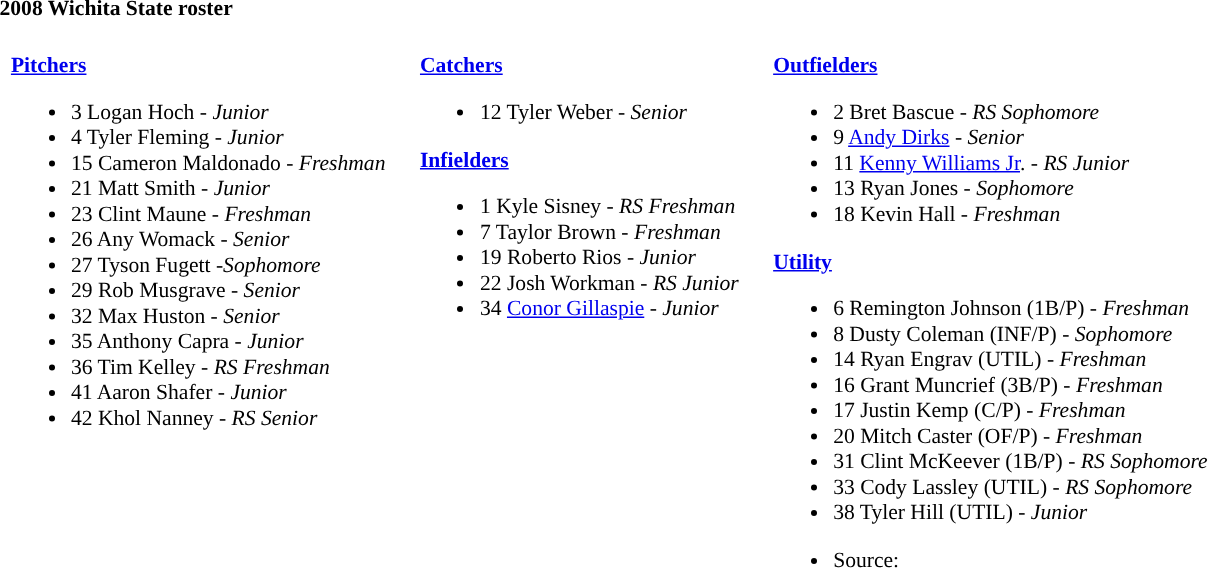<table class="toccolours" style="text-align: left; font-size:90%;">
<tr>
<th colspan="9">2008 Wichita State roster</th>
</tr>
<tr>
<td width="03"> </td>
<td valign="top"><br><strong><a href='#'>Pitchers</a></strong><ul><li>3 Logan Hoch - <em>Junior</em></li><li>4 Tyler Fleming - <em>Junior</em></li><li>15 Cameron Maldonado - <em>Freshman</em></li><li>21 Matt Smith - <em>Junior</em></li><li>23 Clint Maune - <em>Freshman</em></li><li>26 Any Womack - <em>Senior</em></li><li>27 Tyson Fugett -<em>Sophomore</em></li><li>29 Rob Musgrave - <em>Senior</em></li><li>32 Max Huston - <em>Senior</em></li><li>35 Anthony Capra - <em>Junior</em></li><li>36 Tim Kelley - <em>RS Freshman</em></li><li>41 Aaron Shafer - <em>Junior</em></li><li>42 Khol Nanney - <em>RS Senior</em></li></ul></td>
<td width="15"> </td>
<td valign="top"><br><strong><a href='#'>Catchers</a></strong><ul><li>12 Tyler Weber - <em>Senior</em></li></ul><strong><a href='#'>Infielders</a></strong><ul><li>1 Kyle Sisney - <em>RS Freshman</em></li><li>7 Taylor Brown - <em>Freshman</em></li><li>19 Roberto Rios - <em>Junior</em></li><li>22 Josh Workman - <em>RS Junior</em></li><li>34 <a href='#'>Conor Gillaspie</a> - <em>Junior</em></li></ul></td>
<td width="15"> </td>
<td valign="top"><br><strong><a href='#'>Outfielders</a></strong><ul><li>2 Bret Bascue - <em>RS Sophomore</em></li><li>9 <a href='#'>Andy Dirks</a> - <em>Senior</em></li><li>11 <a href='#'>Kenny Williams Jr</a>. - <em>RS Junior</em></li><li>13 Ryan Jones - <em>Sophomore</em></li><li>18 Kevin Hall - <em>Freshman</em></li></ul><strong><a href='#'>Utility</a></strong><ul><li>6 Remington Johnson (1B/P) - <em>Freshman</em></li><li>8 Dusty Coleman (INF/P) - <em>Sophomore</em></li><li>14 Ryan Engrav (UTIL) - <em>Freshman</em></li><li>16 Grant Muncrief (3B/P) - <em>Freshman</em></li><li>17 Justin Kemp (C/P) - <em>Freshman</em></li><li>20 Mitch Caster (OF/P) - <em>Freshman</em></li><li>31 Clint McKeever (1B/P) - <em>RS Sophomore</em></li><li>33 Cody Lassley (UTIL) - <em>RS Sophomore</em></li><li>38 Tyler Hill (UTIL) - <em>Junior</em></li></ul><ul><li>Source:</li></ul></td>
</tr>
</table>
